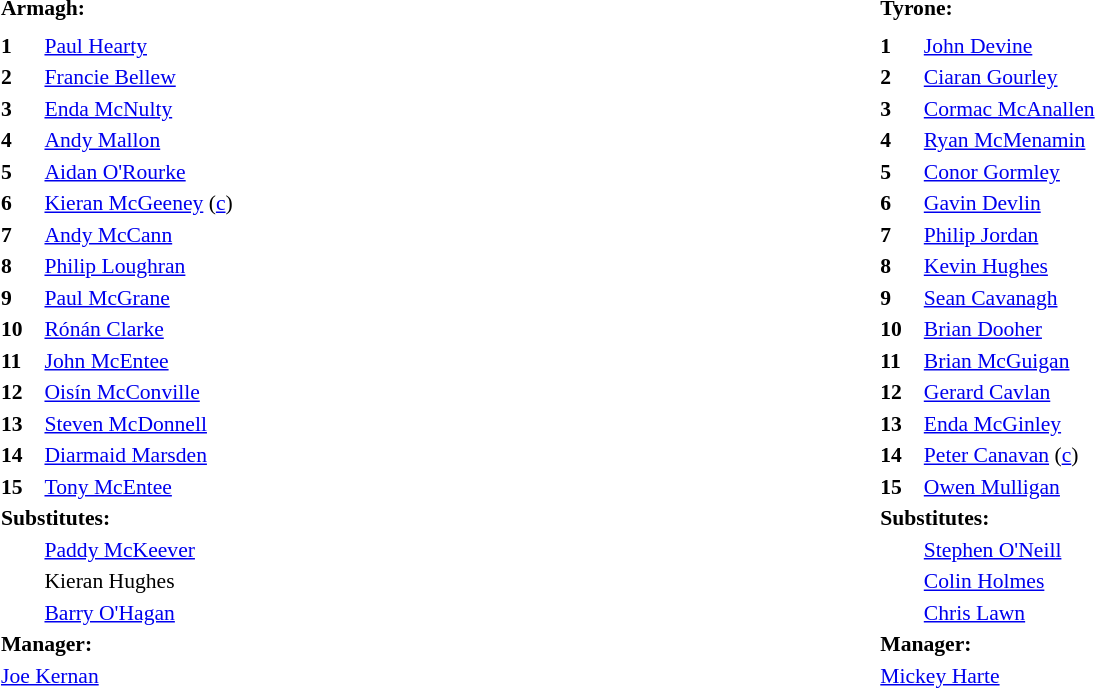<table width="92%">
<tr>
<td valign="top" width="50%"><br><table style="font-size: 90%" cellspacing="4" cellpadding="0" align="center">
<tr>
<td colspan="4"><strong>Armagh:</strong></td>
</tr>
<tr>
<th width=25></th>
</tr>
<tr>
<td><strong>1</strong></td>
<td><a href='#'>Paul Hearty</a></td>
<td></td>
<td></td>
</tr>
<tr>
<td><strong>2</strong></td>
<td><a href='#'>Francie Bellew</a></td>
<td></td>
<td></td>
</tr>
<tr>
<td><strong>3</strong></td>
<td><a href='#'>Enda McNulty</a></td>
<td></td>
<td></td>
</tr>
<tr>
<td><strong>4</strong></td>
<td><a href='#'>Andy Mallon</a></td>
<td></td>
<td></td>
</tr>
<tr>
<td><strong>5</strong></td>
<td><a href='#'>Aidan O'Rourke</a></td>
<td></td>
<td></td>
</tr>
<tr>
<td><strong>6</strong></td>
<td><a href='#'>Kieran McGeeney</a> (<a href='#'>c</a>)</td>
<td></td>
<td></td>
</tr>
<tr>
<td><strong>7</strong></td>
<td><a href='#'>Andy McCann</a></td>
<td></td>
<td></td>
</tr>
<tr>
<td><strong>8</strong></td>
<td><a href='#'>Philip Loughran</a></td>
<td></td>
<td></td>
</tr>
<tr>
<td><strong>9</strong></td>
<td><a href='#'>Paul McGrane</a></td>
<td></td>
<td></td>
</tr>
<tr>
<td><strong>10</strong></td>
<td><a href='#'>Rónán Clarke</a></td>
<td></td>
<td></td>
</tr>
<tr>
<td><strong>11</strong></td>
<td><a href='#'>John McEntee</a></td>
<td></td>
<td></td>
</tr>
<tr>
<td><strong>12</strong></td>
<td><a href='#'>Oisín McConville</a></td>
<td></td>
<td></td>
</tr>
<tr>
<td><strong>13</strong></td>
<td><a href='#'>Steven McDonnell</a></td>
<td></td>
<td></td>
</tr>
<tr>
<td><strong>14</strong></td>
<td><a href='#'>Diarmaid Marsden</a></td>
<td> </td>
<td></td>
</tr>
<tr>
<td><strong>15</strong></td>
<td><a href='#'>Tony McEntee</a></td>
<td></td>
<td></td>
</tr>
<tr>
<td colspan=3><strong>Substitutes:</strong></td>
</tr>
<tr>
<td></td>
<td><a href='#'>Paddy McKeever</a></td>
<td></td>
<td></td>
</tr>
<tr>
<td></td>
<td>Kieran Hughes</td>
<td></td>
<td></td>
</tr>
<tr>
<td></td>
<td><a href='#'>Barry O'Hagan</a></td>
<td></td>
<td></td>
</tr>
<tr>
<td colspan=3><strong>Manager:</strong></td>
</tr>
<tr>
<td colspan=3><a href='#'>Joe Kernan</a></td>
</tr>
</table>
</td>
<td valign="top" width="50%"><br><table style="font-size: 90%" cellspacing="4" cellpadding="0" align="center">
<tr>
<td colspan="4"><strong>Tyrone:</strong></td>
</tr>
<tr>
<th width=25></th>
</tr>
<tr>
<td><strong>1</strong></td>
<td><a href='#'>John Devine</a></td>
<td></td>
<td></td>
</tr>
<tr>
<td><strong>2</strong></td>
<td><a href='#'>Ciaran Gourley</a></td>
<td></td>
<td></td>
</tr>
<tr>
<td><strong>3</strong></td>
<td><a href='#'>Cormac McAnallen</a></td>
<td></td>
<td></td>
</tr>
<tr>
<td><strong>4</strong></td>
<td><a href='#'>Ryan McMenamin</a></td>
<td></td>
<td></td>
</tr>
<tr>
<td><strong>5</strong></td>
<td><a href='#'>Conor Gormley</a></td>
<td></td>
<td></td>
</tr>
<tr>
<td><strong>6</strong></td>
<td><a href='#'>Gavin Devlin</a></td>
<td></td>
<td></td>
</tr>
<tr>
<td><strong>7</strong></td>
<td><a href='#'>Philip Jordan</a></td>
<td></td>
<td></td>
</tr>
<tr>
<td><strong>8</strong></td>
<td><a href='#'>Kevin Hughes</a></td>
<td></td>
<td></td>
</tr>
<tr>
<td><strong>9</strong></td>
<td><a href='#'>Sean Cavanagh</a></td>
<td></td>
<td></td>
</tr>
<tr>
<td><strong>10</strong></td>
<td><a href='#'>Brian Dooher</a></td>
<td></td>
<td></td>
</tr>
<tr>
<td><strong>11</strong></td>
<td><a href='#'>Brian McGuigan</a></td>
<td> </td>
<td></td>
</tr>
<tr>
<td><strong>12</strong></td>
<td><a href='#'>Gerard Cavlan</a></td>
<td></td>
<td></td>
</tr>
<tr>
<td><strong>13</strong></td>
<td><a href='#'>Enda McGinley</a></td>
<td></td>
<td></td>
</tr>
<tr>
<td><strong>14</strong></td>
<td><a href='#'>Peter Canavan</a> (<a href='#'>c</a>)</td>
<td> </td>
<td></td>
</tr>
<tr>
<td><strong>15</strong></td>
<td><a href='#'>Owen Mulligan</a></td>
<td></td>
<td></td>
</tr>
<tr>
<td colspan=3><strong>Substitutes:</strong></td>
</tr>
<tr>
<td></td>
<td><a href='#'>Stephen O'Neill</a></td>
<td></td>
<td></td>
</tr>
<tr>
<td></td>
<td><a href='#'>Colin Holmes</a></td>
<td></td>
<td></td>
</tr>
<tr>
<td></td>
<td><a href='#'>Chris Lawn</a></td>
<td></td>
<td></td>
</tr>
<tr>
<td colspan=3><strong>Manager:</strong></td>
</tr>
<tr>
<td colspan=4><a href='#'>Mickey Harte</a></td>
</tr>
</table>
</td>
</tr>
</table>
